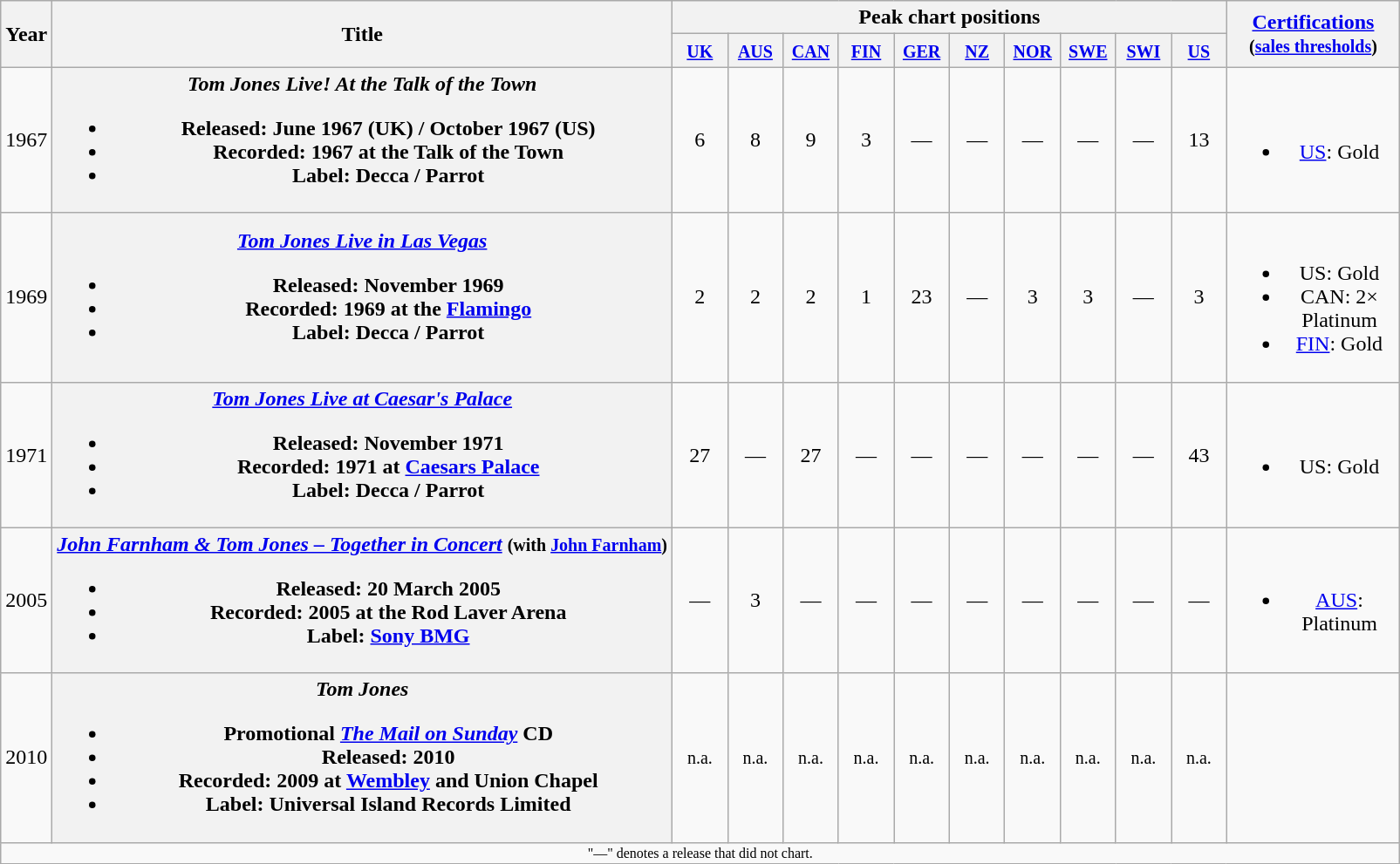<table class="wikitable plainrowheaders" style="text-align:center">
<tr>
<th rowspan="2">Year</th>
<th rowspan="2">Title</th>
<th colspan="10">Peak chart positions</th>
<th rowspan=2 width="125"><a href='#'>Certifications</a><br><small>(<a href='#'>sales thresholds</a>)</small></th>
</tr>
<tr>
<th width="35"><small><a href='#'>UK</a></small><br></th>
<th width="35"><small><a href='#'>AUS</a></small><br></th>
<th width="35"><small><a href='#'>CAN</a></small><br></th>
<th width="35"><small><a href='#'>FIN</a></small><br></th>
<th width="35"><small><a href='#'>GER</a></small><br></th>
<th width="35"><small><a href='#'>NZ</a></small><br></th>
<th width="35"><small><a href='#'>NOR</a></small><br></th>
<th width="35"><small><a href='#'>SWE</a></small><br></th>
<th width="35"><small><a href='#'>SWI</a></small><br></th>
<th width="35"><small><a href='#'>US</a></small><br></th>
</tr>
<tr>
<td>1967</td>
<th scope="row"><em>Tom Jones Live! At the Talk of the Town</em><br><ul><li>Released: June 1967 (UK) / October 1967 (US)</li><li>Recorded: 1967 at the Talk of the Town</li><li>Label: Decca / Parrot</li></ul></th>
<td>6</td>
<td>8</td>
<td>9</td>
<td>3</td>
<td>—</td>
<td>—</td>
<td>—</td>
<td>—</td>
<td>—</td>
<td>13</td>
<td><br><ul><li><a href='#'>US</a>: Gold</li></ul></td>
</tr>
<tr>
<td>1969</td>
<th scope="row"><em><a href='#'>Tom Jones Live in Las Vegas</a></em><br><ul><li>Released: November 1969</li><li>Recorded: 1969 at the <a href='#'>Flamingo</a></li><li>Label: Decca / Parrot</li></ul></th>
<td>2</td>
<td>2</td>
<td>2</td>
<td>1</td>
<td>23</td>
<td>—</td>
<td>3</td>
<td>3</td>
<td>—</td>
<td>3</td>
<td><br><ul><li>US: Gold</li><li>CAN: 2× Platinum</li><li><a href='#'>FIN</a>: Gold</li></ul></td>
</tr>
<tr>
<td>1971</td>
<th scope="row"><em><a href='#'>Tom Jones Live at Caesar's Palace</a></em><br><ul><li>Released: November 1971</li><li>Recorded: 1971 at <a href='#'>Caesars Palace</a></li><li>Label: Decca / Parrot</li></ul></th>
<td>27</td>
<td>—</td>
<td>27</td>
<td>—</td>
<td>—</td>
<td>—</td>
<td>—</td>
<td>—</td>
<td>—</td>
<td>43</td>
<td><br><ul><li>US: Gold</li></ul></td>
</tr>
<tr>
<td>2005</td>
<th scope="row"><em><a href='#'>John Farnham & Tom Jones – Together in Concert</a></em> <small>(with <a href='#'>John Farnham</a>)</small><br><ul><li>Released: 20 March 2005</li><li>Recorded: 2005 at the Rod Laver Arena</li><li>Label: <a href='#'>Sony BMG</a></li></ul></th>
<td>—</td>
<td>3</td>
<td>—</td>
<td>—</td>
<td>—</td>
<td>—</td>
<td>—</td>
<td>—</td>
<td>—</td>
<td>—</td>
<td><br><ul><li><a href='#'>AUS</a>: Platinum</li></ul></td>
</tr>
<tr>
<td>2010</td>
<th scope="row"><em>Tom Jones</em><br><ul><li>Promotional <em><a href='#'>The Mail on Sunday</a></em> CD</li><li>Released: 2010</li><li>Recorded: 2009 at <a href='#'>Wembley</a> and Union Chapel</li><li>Label: Universal Island Records Limited</li></ul></th>
<td><small>n.a.</small></td>
<td><small>n.a.</small></td>
<td><small>n.a.</small></td>
<td><small>n.a.</small></td>
<td><small>n.a.</small></td>
<td><small>n.a.</small></td>
<td><small>n.a.</small></td>
<td><small>n.a.</small></td>
<td><small>n.a.</small></td>
<td><small>n.a.</small></td>
<td></td>
</tr>
<tr>
<td colspan="13" style="font-size: 8pt">"—" denotes a release that did not chart.</td>
</tr>
</table>
